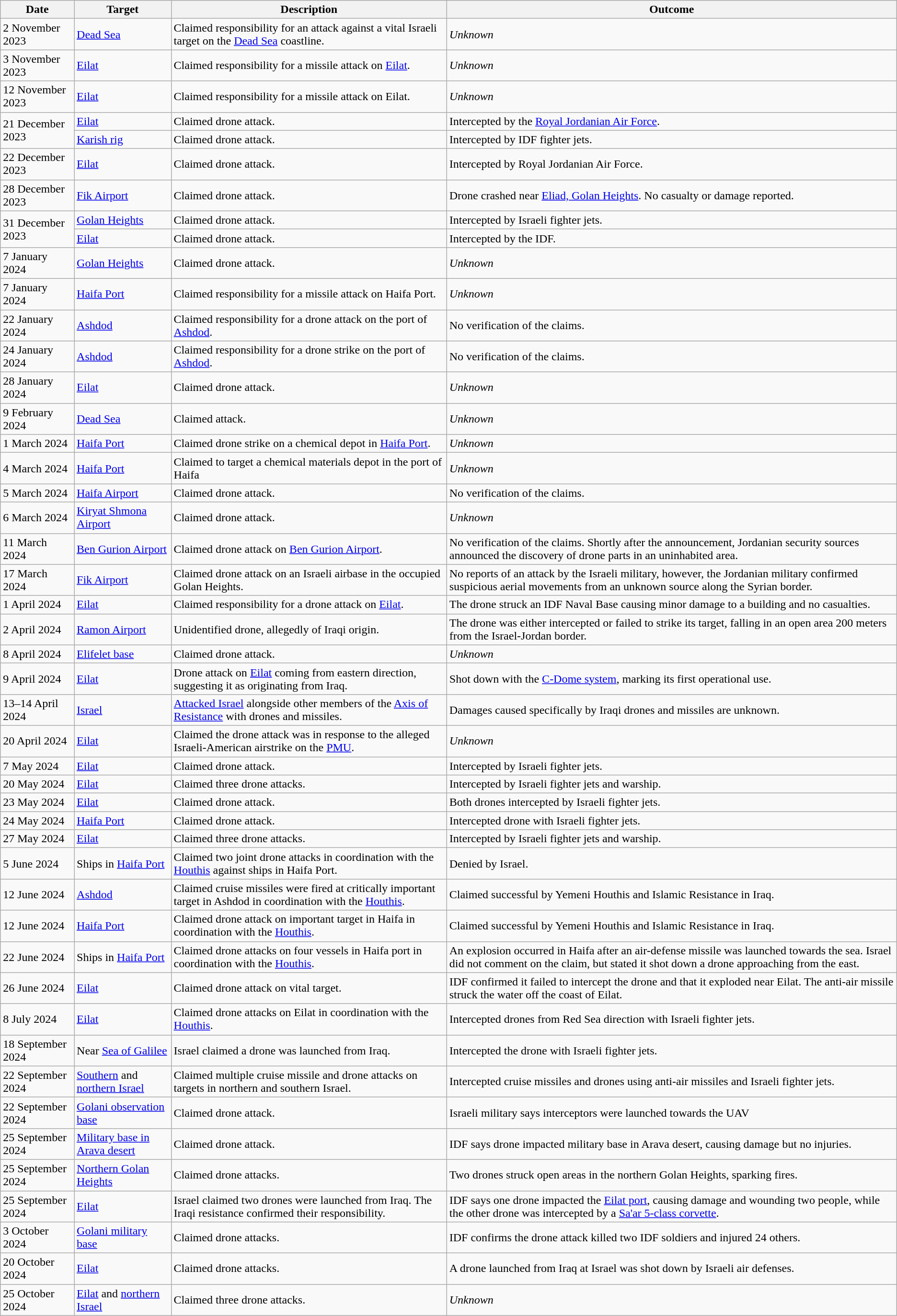<table class="wikitable sortable">
<tr>
<th>Date</th>
<th>Target</th>
<th>Description</th>
<th>Outcome</th>
</tr>
<tr>
<td>2 November 2023</td>
<td><a href='#'>Dead Sea</a></td>
<td>Claimed responsibility for an attack against a vital Israeli target on the <a href='#'>Dead Sea</a> coastline.</td>
<td><em>Unknown</em></td>
</tr>
<tr>
<td>3 November 2023</td>
<td><a href='#'>Eilat</a></td>
<td>Claimed responsibility for a missile attack on <a href='#'>Eilat</a>.</td>
<td><em>Unknown</em></td>
</tr>
<tr>
<td>12 November 2023</td>
<td><a href='#'>Eilat</a></td>
<td>Claimed responsibility for a missile attack on Eilat.</td>
<td><em>Unknown</em></td>
</tr>
<tr>
<td rowspan="2">21 December 2023</td>
<td><a href='#'>Eilat</a></td>
<td>Claimed drone attack.</td>
<td>Intercepted by the <a href='#'>Royal Jordanian Air Force</a>.</td>
</tr>
<tr>
<td><a href='#'>Karish rig</a></td>
<td>Claimed drone attack.</td>
<td>Intercepted by IDF fighter jets.</td>
</tr>
<tr>
<td>22 December 2023</td>
<td><a href='#'>Eilat</a></td>
<td>Claimed drone attack.</td>
<td>Intercepted by Royal Jordanian Air Force.</td>
</tr>
<tr>
<td>28 December 2023</td>
<td><a href='#'>Fik Airport</a></td>
<td>Claimed drone attack.</td>
<td>Drone crashed near <a href='#'>Eliad, Golan Heights</a>. No casualty or damage reported.</td>
</tr>
<tr>
<td rowspan="2">31 December 2023</td>
<td><a href='#'>Golan Heights</a></td>
<td>Claimed drone attack.</td>
<td>Intercepted by Israeli fighter jets.</td>
</tr>
<tr>
<td><a href='#'>Eilat</a></td>
<td>Claimed drone attack.</td>
<td>Intercepted by the IDF.</td>
</tr>
<tr>
<td>7 January 2024</td>
<td><a href='#'>Golan Heights</a></td>
<td>Claimed drone attack.</td>
<td><em>Unknown</em></td>
</tr>
<tr>
<td>7 January 2024</td>
<td><a href='#'>Haifa Port</a></td>
<td>Claimed responsibility for a missile attack on Haifa Port.</td>
<td><em>Unknown</em></td>
</tr>
<tr>
<td>22 January 2024</td>
<td><a href='#'>Ashdod</a></td>
<td>Claimed responsibility for a drone attack on the port of <a href='#'>Ashdod</a>.</td>
<td>No verification of the claims.</td>
</tr>
<tr>
<td>24 January 2024</td>
<td><a href='#'>Ashdod</a></td>
<td>Claimed responsibility for a drone strike on the port of <a href='#'>Ashdod</a>.</td>
<td>No verification of the claims.</td>
</tr>
<tr>
<td>28 January 2024</td>
<td><a href='#'>Eilat</a></td>
<td>Claimed drone attack.</td>
<td><em>Unknown</em></td>
</tr>
<tr>
<td>9 February 2024</td>
<td><a href='#'>Dead Sea</a></td>
<td>Claimed attack.</td>
<td><em>Unknown</em></td>
</tr>
<tr>
<td>1 March 2024</td>
<td><a href='#'>Haifa Port</a></td>
<td>Claimed drone strike on a chemical depot in <a href='#'>Haifa Port</a>.</td>
<td><em>Unknown</em></td>
</tr>
<tr>
<td>4 March 2024</td>
<td><a href='#'>Haifa Port</a></td>
<td>Claimed to target a chemical materials depot in the port of Haifa</td>
<td><em>Unknown</em></td>
</tr>
<tr>
<td>5 March 2024</td>
<td><a href='#'>Haifa Airport</a></td>
<td>Claimed drone attack.</td>
<td>No verification of the claims.</td>
</tr>
<tr>
<td>6 March 2024</td>
<td><a href='#'>Kiryat Shmona Airport</a></td>
<td>Claimed drone attack.</td>
<td><em>Unknown</em></td>
</tr>
<tr>
<td>11 March 2024</td>
<td><a href='#'>Ben Gurion Airport</a></td>
<td>Claimed drone attack on <a href='#'>Ben Gurion Airport</a>.</td>
<td>No verification of the claims. Shortly after the announcement, Jordanian security sources announced the discovery of drone parts in an uninhabited area.</td>
</tr>
<tr>
<td>17 March 2024</td>
<td><a href='#'>Fik Airport</a></td>
<td>Claimed drone attack on an Israeli airbase in the occupied Golan Heights.</td>
<td>No reports of an attack by the Israeli military, however, the Jordanian military confirmed suspicious aerial movements from an unknown source along the Syrian border.</td>
</tr>
<tr>
<td>1 April 2024</td>
<td><a href='#'>Eilat</a></td>
<td>Claimed responsibility for a drone attack on <a href='#'>Eilat</a>.</td>
<td>The drone struck an IDF Naval Base causing minor damage to a building and no casualties.</td>
</tr>
<tr>
<td>2 April 2024</td>
<td><a href='#'>Ramon Airport</a></td>
<td>Unidentified drone, allegedly of Iraqi origin.</td>
<td>The drone was either intercepted or failed to strike its target, falling in an open area 200 meters from the Israel-Jordan border.</td>
</tr>
<tr>
<td>8 April 2024</td>
<td><a href='#'>Elifelet base</a></td>
<td>Claimed drone attack.</td>
<td><em>Unknown</em></td>
</tr>
<tr>
<td>9 April 2024</td>
<td><a href='#'>Eilat</a></td>
<td>Drone attack on <a href='#'>Eilat</a> coming from eastern direction, suggesting it as originating from Iraq.</td>
<td>Shot down with the <a href='#'>C-Dome system</a>, marking its first operational use.</td>
</tr>
<tr>
<td>13–14 April 2024</td>
<td><a href='#'>Israel</a></td>
<td><a href='#'>Attacked Israel</a> alongside other members of the <a href='#'>Axis of Resistance</a> with drones and missiles.</td>
<td>Damages caused specifically by Iraqi drones and missiles are unknown.</td>
</tr>
<tr>
<td>20 April 2024</td>
<td><a href='#'>Eilat</a></td>
<td>Claimed the drone attack was in response to the alleged Israeli-American airstrike on the <a href='#'>PMU</a>.</td>
<td><em>Unknown</em></td>
</tr>
<tr>
<td>7 May 2024</td>
<td><a href='#'>Eilat</a></td>
<td>Claimed drone attack.</td>
<td>Intercepted by Israeli fighter jets.</td>
</tr>
<tr>
<td>20 May 2024</td>
<td><a href='#'>Eilat</a></td>
<td>Claimed three drone attacks.</td>
<td>Intercepted by Israeli fighter jets and warship.</td>
</tr>
<tr>
<td>23 May 2024</td>
<td><a href='#'>Eilat</a></td>
<td>Claimed drone attack.</td>
<td>Both drones intercepted by Israeli fighter jets.</td>
</tr>
<tr>
<td>24 May 2024</td>
<td><a href='#'>Haifa Port</a></td>
<td>Claimed drone attack.</td>
<td>Intercepted drone with Israeli fighter jets.</td>
</tr>
<tr>
<td>27 May 2024</td>
<td><a href='#'>Eilat</a></td>
<td>Claimed three drone attacks.</td>
<td>Intercepted by Israeli fighter jets and warship.</td>
</tr>
<tr>
<td>5 June 2024</td>
<td>Ships in <a href='#'>Haifa Port</a></td>
<td>Claimed two joint drone attacks in coordination with the <a href='#'>Houthis</a> against ships in Haifa Port.</td>
<td>Denied by Israel.</td>
</tr>
<tr>
<td>12 June 2024</td>
<td><a href='#'>Ashdod</a></td>
<td>Claimed cruise missiles were fired at critically important target in Ashdod in coordination with the <a href='#'>Houthis</a>.</td>
<td>Claimed successful by Yemeni Houthis and Islamic Resistance in Iraq.</td>
</tr>
<tr>
<td>12 June 2024</td>
<td><a href='#'>Haifa Port</a></td>
<td>Claimed drone attack on important target in Haifa in coordination with the <a href='#'>Houthis</a>.</td>
<td>Claimed successful by Yemeni Houthis and Islamic Resistance in Iraq.</td>
</tr>
<tr>
<td>22 June 2024</td>
<td>Ships in <a href='#'>Haifa Port</a></td>
<td>Claimed drone attacks on four vessels in Haifa port in coordination with the <a href='#'>Houthis</a>.</td>
<td>An explosion occurred in Haifa after an air-defense missile was launched towards the sea. Israel did not comment on the claim, but stated it shot down a drone approaching from the east.</td>
</tr>
<tr>
<td>26 June 2024</td>
<td><a href='#'>Eilat</a></td>
<td>Claimed drone attack on vital target.</td>
<td>IDF confirmed it failed to intercept the drone and that it exploded near Eilat. The anti-air missile struck the water off the coast of Eilat.</td>
</tr>
<tr>
<td>8 July 2024</td>
<td><a href='#'>Eilat</a></td>
<td>Claimed drone attacks on Eilat in coordination with the <a href='#'>Houthis</a>.</td>
<td>Intercepted drones from Red Sea direction with Israeli fighter jets.</td>
</tr>
<tr>
<td>18 September 2024</td>
<td>Near <a href='#'>Sea of Galilee</a></td>
<td>Israel claimed a drone was launched from Iraq.</td>
<td>Intercepted the drone with Israeli fighter jets.</td>
</tr>
<tr>
<td>22 September 2024</td>
<td><a href='#'>Southern</a> and <a href='#'>northern Israel</a></td>
<td>Claimed multiple cruise missile and drone attacks on targets in northern and southern Israel.</td>
<td>Intercepted cruise missiles and drones using anti-air missiles and Israeli fighter jets.</td>
</tr>
<tr>
<td>22 September 2024</td>
<td><a href='#'>Golani observation base</a></td>
<td>Claimed drone attack.</td>
<td>Israeli military says interceptors were launched towards the UAV</td>
</tr>
<tr>
<td>25 September 2024</td>
<td><a href='#'>Military base in Arava desert</a></td>
<td>Claimed drone attack.</td>
<td>IDF says drone impacted military base in Arava desert, causing damage but no injuries.</td>
</tr>
<tr>
<td>25 September 2024</td>
<td><a href='#'>Northern Golan Heights</a></td>
<td>Claimed drone attacks.</td>
<td>Two drones struck open areas in the northern Golan Heights, sparking fires.</td>
</tr>
<tr>
<td>25 September 2024</td>
<td><a href='#'>Eilat</a></td>
<td>Israel claimed two drones were launched from Iraq. The Iraqi resistance confirmed their responsibility.</td>
<td>IDF says one drone impacted the <a href='#'>Eilat port</a>, causing damage and wounding two people, while the other drone was intercepted by a <a href='#'>Sa'ar 5-class corvette</a>.</td>
</tr>
<tr>
<td>3 October 2024</td>
<td><a href='#'>Golani military base</a></td>
<td>Claimed drone attacks.</td>
<td>IDF confirms the drone attack killed two IDF soldiers and injured 24 others.</td>
</tr>
<tr>
<td>20 October 2024</td>
<td><a href='#'>Eilat</a></td>
<td>Claimed drone attacks.</td>
<td>A drone launched from Iraq at Israel was shot down by Israeli air defenses.</td>
</tr>
<tr>
<td>25 October 2024</td>
<td><a href='#'>Eilat</a> and <a href='#'>northern Israel</a></td>
<td>Claimed three drone attacks.</td>
<td><em>Unknown</em></td>
</tr>
</table>
